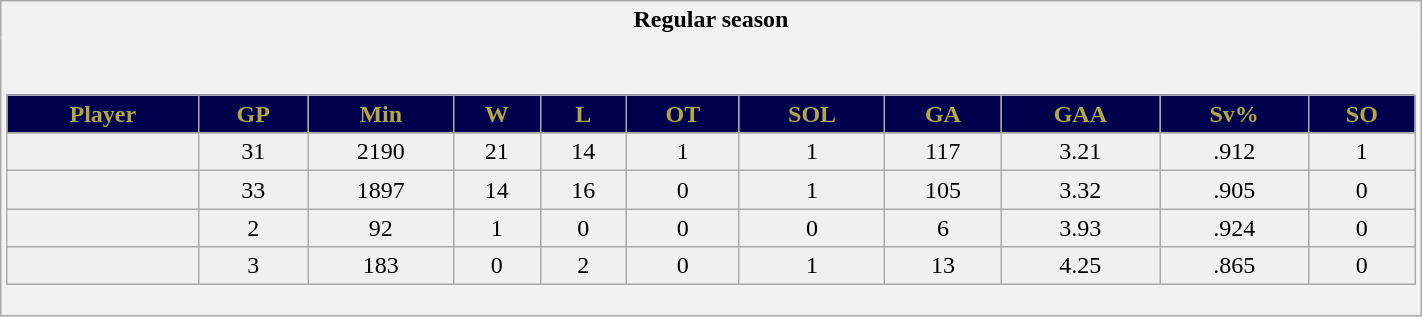<table class="wikitable" style="border: 1px solid #aaa;" width="75%">
<tr>
<th style="border: 0;">Regular season</th>
</tr>
<tr background:#00004D;color:#B5A642>
<td style="background: #f2f2f2; border: 0; text-align: center;"><br><table class="wikitable sortable" width="100%">
<tr align="center"  bgcolor="#dddddd">
<th style="background:#00004D;color:#B5A642;">Player</th>
<th style="background:#00004D;color:#B5A642;">GP</th>
<th style="background:#00004D;color:#B5A642;">Min</th>
<th style="background:#00004D;color:#B5A642;">W</th>
<th style="background:#00004D;color:#B5A642;">L</th>
<th style="background:#00004D;color:#B5A642;">OT</th>
<th style="background:#00004D;color:#B5A642;">SOL</th>
<th style="background:#00004D;color:#B5A642;">GA</th>
<th style="background:#00004D;color:#B5A642;">GAA</th>
<th style="background:#00004D;color:#B5A642;">Sv%</th>
<th style="background:#00004D;color:#B5A642;">SO</th>
</tr>
<tr align=center>
</tr>
<tr bgcolor="#f0f0f0">
<td></td>
<td>31</td>
<td>2190</td>
<td>21</td>
<td>14</td>
<td>1</td>
<td>1</td>
<td>117</td>
<td>3.21</td>
<td>.912</td>
<td>1</td>
</tr>
<tr bgcolor="#f0f0f0">
<td></td>
<td>33</td>
<td>1897</td>
<td>14</td>
<td>16</td>
<td>0</td>
<td>1</td>
<td>105</td>
<td>3.32</td>
<td>.905</td>
<td>0</td>
</tr>
<tr bgcolor="#f0f0f0">
<td></td>
<td>2</td>
<td>92</td>
<td>1</td>
<td>0</td>
<td>0</td>
<td>0</td>
<td>6</td>
<td>3.93</td>
<td>.924</td>
<td>0</td>
</tr>
<tr bgcolor="#f0f0f0">
<td></td>
<td>3</td>
<td>183</td>
<td>0</td>
<td>2</td>
<td>0</td>
<td>1</td>
<td>13</td>
<td>4.25</td>
<td>.865</td>
<td>0</td>
</tr>
</table>
</td>
</tr>
</table>
